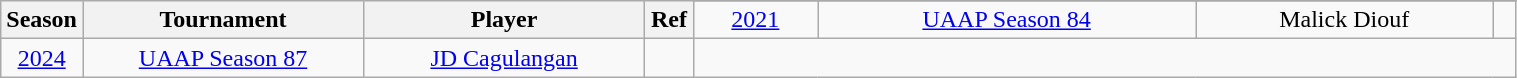<table class="wikitable sortable" style="text-align:center" width="80%">
<tr>
<th style="width:25px;" rowspan="2">Season</th>
<th style="width:180px;" rowspan="2">Tournament</th>
<th style="width:180px;" rowspan="2">Player</th>
<th style="width:25px;" rowspan="2">Ref</th>
</tr>
<tr align=center>
<td><a href='#'>2021</a></td>
<td><a href='#'>UAAP Season 84</a></td>
<td>Malick Diouf</td>
<td></td>
</tr>
<tr align=center>
<td><a href='#'>2024</a></td>
<td><a href='#'>UAAP Season 87</a></td>
<td><a href='#'>JD Cagulangan</a></td>
<td></td>
</tr>
</table>
